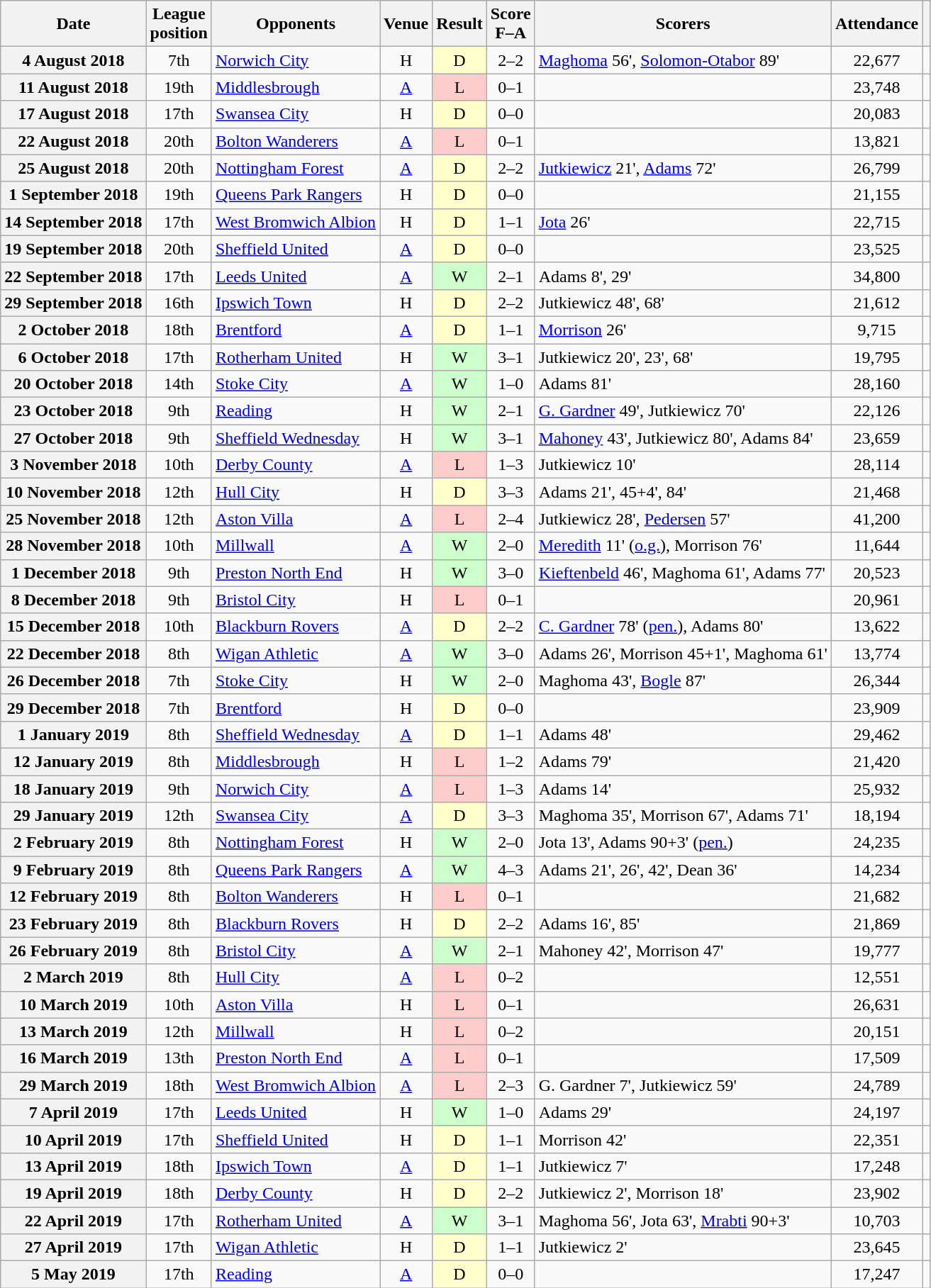<table class="wikitable plainrowheaders" style=text-align:center>
<tr>
<th scope=col>Date</th>
<th scope=col>League<br>position</th>
<th scope=col>Opponents</th>
<th scope=col>Venue</th>
<th scope=col>Result</th>
<th scope=col>Score<br>F–A</th>
<th scope=col>Scorers</th>
<th scope=col>Attendance</th>
<th scope=col></th>
</tr>
<tr>
<th scope=row>4 August 2018</th>
<td>7th</td>
<td style=text-align:left><a href='#'>Norwich City</a></td>
<td>H</td>
<td style=background:#ffc>D</td>
<td>2–2</td>
<td style=text-align:left><a href='#'>Maghoma</a> 56', <a href='#'>Solomon-Otabor</a> 89'</td>
<td>22,677</td>
<td></td>
</tr>
<tr>
<th scope=row>11 August 2018</th>
<td>19th</td>
<td style=text-align:left><a href='#'>Middlesbrough</a></td>
<td><a href='#'>A</a></td>
<td style=background:#fcc>L</td>
<td>0–1</td>
<td></td>
<td>23,748</td>
<td></td>
</tr>
<tr>
<th scope=row>17 August 2018</th>
<td>17th</td>
<td style=text-align:left><a href='#'>Swansea City</a></td>
<td>H</td>
<td style=background:#ffc>D</td>
<td>0–0</td>
<td></td>
<td>20,083</td>
<td></td>
</tr>
<tr>
<th scope=row>22 August 2018</th>
<td>20th</td>
<td style=text-align:left><a href='#'>Bolton Wanderers</a></td>
<td><a href='#'>A</a></td>
<td style=background:#fcc>L</td>
<td>0–1</td>
<td></td>
<td>13,821</td>
<td></td>
</tr>
<tr>
<th scope=row>25 August 2018</th>
<td>20th</td>
<td style=text-align:left><a href='#'>Nottingham Forest</a></td>
<td><a href='#'>A</a></td>
<td style=background:#ffc>D</td>
<td>2–2</td>
<td style=text-align:left><a href='#'>Jutkiewicz</a> 21', <a href='#'>Adams</a> 72'</td>
<td>26,799</td>
<td></td>
</tr>
<tr id="Birmingham City v Queens Park Rangers">
<th scope=row>1 September 2018</th>
<td>19th</td>
<td style=text-align:left><a href='#'>Queens Park Rangers</a></td>
<td>H</td>
<td style=background:#ffc>D</td>
<td>0–0</td>
<td></td>
<td>21,155</td>
<td></td>
</tr>
<tr>
<th scope=row>14 September 2018</th>
<td>17th</td>
<td style=text-align:left><a href='#'>West Bromwich Albion</a></td>
<td>H</td>
<td style=background:#ffc>D</td>
<td>1–1</td>
<td style=text-align:left><a href='#'>Jota</a> 26'</td>
<td>22,715</td>
<td></td>
</tr>
<tr>
<th scope=row>19 September 2018</th>
<td>20th</td>
<td style=text-align:left><a href='#'>Sheffield United</a></td>
<td><a href='#'>A</a></td>
<td style=background:#ffc>D</td>
<td>0–0</td>
<td></td>
<td>23,525</td>
<td></td>
</tr>
<tr>
<th scope=row>22 September 2018</th>
<td>17th</td>
<td style=text-align:left><a href='#'>Leeds United</a></td>
<td><a href='#'>A</a></td>
<td style=background:#cfc>W</td>
<td>2–1</td>
<td style=text-align:left>Adams 8', 29'</td>
<td>34,800</td>
<td></td>
</tr>
<tr>
<th scope=row>29 September 2018</th>
<td>16th</td>
<td style=text-align:left><a href='#'>Ipswich Town</a></td>
<td>H</td>
<td style=background:#ffc>D</td>
<td>2–2</td>
<td style=text-align:left>Jutkiewicz 48', 68'</td>
<td>21,612</td>
<td></td>
</tr>
<tr>
<th scope=row>2 October 2018</th>
<td>18th</td>
<td style=text-align:left><a href='#'>Brentford</a></td>
<td><a href='#'>A</a></td>
<td style=background:#ffc>D</td>
<td>1–1</td>
<td style=text-align:left><a href='#'>Morrison</a> 26'</td>
<td>9,715</td>
<td></td>
</tr>
<tr>
<th scope=row>6 October 2018</th>
<td>17th</td>
<td style=text-align:left><a href='#'>Rotherham United</a></td>
<td>H</td>
<td style=background:#cfc>W</td>
<td>3–1</td>
<td style=text-align:left>Jutkiewicz 20', 23', 68'</td>
<td>19,795</td>
<td></td>
</tr>
<tr>
<th scope=row>20 October 2018</th>
<td>14th</td>
<td style=text-align:left><a href='#'>Stoke City</a></td>
<td><a href='#'>A</a></td>
<td style=background:#cfc>W</td>
<td>1–0</td>
<td style=text-align:left>Adams 81'</td>
<td>28,160</td>
<td></td>
</tr>
<tr>
<th scope=row>23 October 2018</th>
<td>9th</td>
<td style=text-align:left><a href='#'>Reading</a></td>
<td>H</td>
<td style=background:#cfc>W</td>
<td>2–1</td>
<td style=text-align:left><a href='#'>G. Gardner</a> 49', Jutkiewicz 70'</td>
<td>22,126</td>
<td></td>
</tr>
<tr>
<th scope=row>27 October 2018</th>
<td>9th</td>
<td style=text-align:left><a href='#'>Sheffield Wednesday</a></td>
<td>H</td>
<td style=background:#cfc>W</td>
<td>3–1</td>
<td style=text-align:left><a href='#'>Mahoney</a> 43', Jutkiewicz 80', Adams 84'</td>
<td>23,659</td>
<td></td>
</tr>
<tr>
<th scope=row>3 November 2018</th>
<td>10th</td>
<td style=text-align:left><a href='#'>Derby County</a></td>
<td><a href='#'>A</a></td>
<td style=background:#fcc>L</td>
<td>1–3</td>
<td style=text-align:left>Jutkiewicz  10'</td>
<td>28,114</td>
<td></td>
</tr>
<tr>
<th scope=row>10 November 2018</th>
<td>12th</td>
<td style=text-align:left><a href='#'>Hull City</a></td>
<td>H</td>
<td style=background:#ffc>D</td>
<td>3–3</td>
<td style=text-align:left>Adams 21', 45+4', 84'</td>
<td>21,468</td>
<td></td>
</tr>
<tr>
<th scope=row>25 November 2018</th>
<td>12th</td>
<td style=text-align:left><a href='#'>Aston Villa</a></td>
<td><a href='#'>A</a></td>
<td style=background:#fcc>L</td>
<td>2–4</td>
<td style=text-align:left>Jutkiewicz 28', <a href='#'>Pedersen</a> 57'</td>
<td>41,200</td>
<td></td>
</tr>
<tr>
<th scope=row>28 November 2018</th>
<td>10th</td>
<td style=text-align:left><a href='#'>Millwall</a></td>
<td><a href='#'>A</a></td>
<td style=background:#cfc>W</td>
<td>2–0</td>
<td style=text-align:left><a href='#'>Meredith</a> 11' (<a href='#'>o.g.</a>), Morrison 76'</td>
<td>11,644</td>
<td></td>
</tr>
<tr>
<th scope=row>1 December 2018</th>
<td>9th</td>
<td style=text-align:left><a href='#'>Preston North End</a></td>
<td>H</td>
<td style=background:#cfc>W</td>
<td>3–0</td>
<td style=text-align:left><a href='#'>Kieftenbeld</a> 46', Maghoma 61', Adams 77'</td>
<td>20,523</td>
<td></td>
</tr>
<tr>
<th scope=row>8 December 2018</th>
<td>9th</td>
<td style=text-align:left><a href='#'>Bristol City</a></td>
<td>H</td>
<td style=background:#fcc>L</td>
<td>0–1</td>
<td></td>
<td>20,961</td>
<td></td>
</tr>
<tr>
<th scope=row>15 December 2018</th>
<td>10th</td>
<td style=text-align:left><a href='#'>Blackburn Rovers</a></td>
<td><a href='#'>A</a></td>
<td style=background:#ffc>D</td>
<td>2–2</td>
<td style=text-align:left><a href='#'>C. Gardner</a> 78' (<a href='#'>pen.</a>), Adams 80'</td>
<td>13,622</td>
<td></td>
</tr>
<tr>
<th scope=row>22 December 2018</th>
<td>8th</td>
<td style=text-align:left><a href='#'>Wigan Athletic</a></td>
<td><a href='#'>A</a></td>
<td style=background:#cfc>W</td>
<td>3–0</td>
<td style=text-align:left>Adams 26', Morrison 45+1', Maghoma 61'</td>
<td>13,774</td>
<td></td>
</tr>
<tr>
<th scope=row>26 December 2018</th>
<td>7th</td>
<td style=text-align:left><a href='#'>Stoke City</a></td>
<td>H</td>
<td style=background:#cfc>W</td>
<td>2–0</td>
<td style=text-align:left>Maghoma 43', <a href='#'>Bogle</a> 87'</td>
<td>26,344</td>
<td></td>
</tr>
<tr>
<th scope=row>29 December 2018</th>
<td>7th</td>
<td style=text-align:left><a href='#'>Brentford</a></td>
<td>H</td>
<td style=background:#ffc>D</td>
<td>0–0</td>
<td></td>
<td>23,909</td>
<td></td>
</tr>
<tr>
<th scope=row>1 January 2019</th>
<td>8th</td>
<td style=text-align:left><a href='#'>Sheffield Wednesday</a></td>
<td><a href='#'>A</a></td>
<td style=background:#ffc>D</td>
<td>1–1</td>
<td style=text-align:left>Adams 48'</td>
<td>29,462</td>
<td></td>
</tr>
<tr>
<th scope=row>12 January 2019</th>
<td>8th</td>
<td style=text-align:left><a href='#'>Middlesbrough</a></td>
<td>H</td>
<td style=background:#fcc>L</td>
<td>1–2</td>
<td style=text-align:left>Adams 79'</td>
<td>21,420</td>
<td></td>
</tr>
<tr>
<th scope=row>18 January 2019</th>
<td>9th</td>
<td style=text-align:left><a href='#'>Norwich City</a></td>
<td><a href='#'>A</a></td>
<td style=background:#fcc>L</td>
<td>1–3</td>
<td style=text-align:left>Adams 14'</td>
<td>25,932</td>
<td></td>
</tr>
<tr>
<th scope=row>29 January 2019</th>
<td>12th</td>
<td style=text-align:left><a href='#'>Swansea City</a></td>
<td><a href='#'>A</a></td>
<td style=background:#ffc>D</td>
<td>3–3</td>
<td style=text-align:left>Maghoma 35', Morrison 67', Adams 71'</td>
<td>18,194</td>
<td></td>
</tr>
<tr>
<th scope=row>2 February 2019</th>
<td>8th</td>
<td style=text-align:left><a href='#'>Nottingham Forest</a></td>
<td>H</td>
<td style=background:#cfc>W</td>
<td>2–0</td>
<td style=text-align:left>Jota 13', Adams 90+3' (<a href='#'>pen.</a>)</td>
<td>24,235</td>
<td></td>
</tr>
<tr>
<th scope=row>9 February 2019</th>
<td>8th</td>
<td style=text-align:left><a href='#'>Queens Park Rangers</a></td>
<td><a href='#'>A</a></td>
<td style=background:#cfc>W</td>
<td>4–3</td>
<td style=text-align:left>Adams 21', 26', 42', Dean 36'</td>
<td>14,234</td>
<td></td>
</tr>
<tr>
<th scope=row>12 February 2019</th>
<td>8th</td>
<td style=text-align:left><a href='#'>Bolton Wanderers</a></td>
<td>H</td>
<td style=background:#fcc>L</td>
<td>0–1</td>
<td></td>
<td>21,682</td>
<td></td>
</tr>
<tr>
<th scope=row>23 February 2019</th>
<td>8th</td>
<td style=text-align:left><a href='#'>Blackburn Rovers</a></td>
<td>H</td>
<td style=background:#ffc>D</td>
<td>2–2</td>
<td style=text-align:left>Adams 16', 85'</td>
<td>21,869</td>
<td></td>
</tr>
<tr>
<th scope=row>26 February 2019</th>
<td>8th</td>
<td style=text-align:left><a href='#'>Bristol City</a></td>
<td><a href='#'>A</a></td>
<td style=background:#cfc>W</td>
<td>2–1</td>
<td style=text-align:left>Mahoney 42', Morrison 47'</td>
<td>19,777</td>
<td></td>
</tr>
<tr>
<th scope=row>2 March 2019</th>
<td>8th</td>
<td style=text-align:left><a href='#'>Hull City</a></td>
<td><a href='#'>A</a></td>
<td style=background:#fcc>L</td>
<td>0–2</td>
<td></td>
<td>12,551</td>
<td></td>
</tr>
<tr>
<th scope=row>10 March 2019</th>
<td>10th</td>
<td style=text-align:left><a href='#'>Aston Villa</a></td>
<td>H</td>
<td style=background:#fcc>L</td>
<td>0–1</td>
<td></td>
<td>26,631</td>
<td></td>
</tr>
<tr>
<th scope=row>13 March 2019</th>
<td>12th</td>
<td style=text-align:left><a href='#'>Millwall</a></td>
<td>H</td>
<td style=background:#fcc>L</td>
<td>0–2</td>
<td></td>
<td>20,151</td>
<td></td>
</tr>
<tr>
<th scope=row>16 March 2019</th>
<td>13th</td>
<td style=text-align:left><a href='#'>Preston North End</a></td>
<td><a href='#'>A</a></td>
<td style=background:#fcc>L</td>
<td>0–1</td>
<td></td>
<td>17,509</td>
<td></td>
</tr>
<tr>
<th scope=row>29 March 2019</th>
<td>18th</td>
<td style=text-align:left><a href='#'>West Bromwich Albion</a></td>
<td><a href='#'>A</a></td>
<td style=background:#fcc>L</td>
<td>2–3</td>
<td style=text-align:left>G. Gardner 7', Jutkiewicz 59'</td>
<td>24,789</td>
<td></td>
</tr>
<tr>
<th scope=row>7 April 2019</th>
<td>17th</td>
<td style=text-align:left><a href='#'>Leeds United</a></td>
<td>H</td>
<td style=background:#cfc>W</td>
<td>1–0</td>
<td style=text-align:left>Adams 29'</td>
<td>24,197</td>
<td></td>
</tr>
<tr>
<th scope=row>10 April 2019</th>
<td>17th</td>
<td style=text-align:left><a href='#'>Sheffield United</a></td>
<td>H</td>
<td style=background:#ffc>D</td>
<td>1–1</td>
<td style=text-align:left>Morrison 42'</td>
<td>22,351</td>
<td></td>
</tr>
<tr>
<th scope=row>13 April 2019</th>
<td>18th</td>
<td style=text-align:left><a href='#'>Ipswich Town</a></td>
<td><a href='#'>A</a></td>
<td style=background:#ffc>D</td>
<td>1–1</td>
<td style=text-align:left>Jutkiewicz 7'</td>
<td>17,248</td>
<td></td>
</tr>
<tr>
<th scope=row>19 April 2019</th>
<td>18th</td>
<td style=text-align:left><a href='#'>Derby County</a></td>
<td>H</td>
<td style=background:#ffc>D</td>
<td>2–2</td>
<td style=text-align:left>Jutkiewicz 2', Morrison 18'</td>
<td>23,902</td>
<td></td>
</tr>
<tr>
<th scope=row>22 April 2019</th>
<td>17th</td>
<td style=text-align:left><a href='#'>Rotherham United</a></td>
<td><a href='#'>A</a></td>
<td style=background:#cfc>W</td>
<td>3–1</td>
<td style=text-align:left>Maghoma 56', Jota 63', <a href='#'>Mrabti</a> 90+3'</td>
<td>10,703</td>
<td></td>
</tr>
<tr>
<th scope=row>27 April 2019</th>
<td>17th</td>
<td style=text-align:left><a href='#'>Wigan Athletic</a></td>
<td>H</td>
<td style=background:#ffc>D</td>
<td>1–1</td>
<td style=text-align:left>Jutkiewicz 2'</td>
<td>23,645</td>
<td></td>
</tr>
<tr>
<th scope=row>5 May 2019</th>
<td>17th</td>
<td style=text-align:left><a href='#'>Reading</a></td>
<td><a href='#'>A</a></td>
<td style=background:#ffc>D</td>
<td>0–0</td>
<td></td>
<td>17,247</td>
<td></td>
</tr>
</table>
